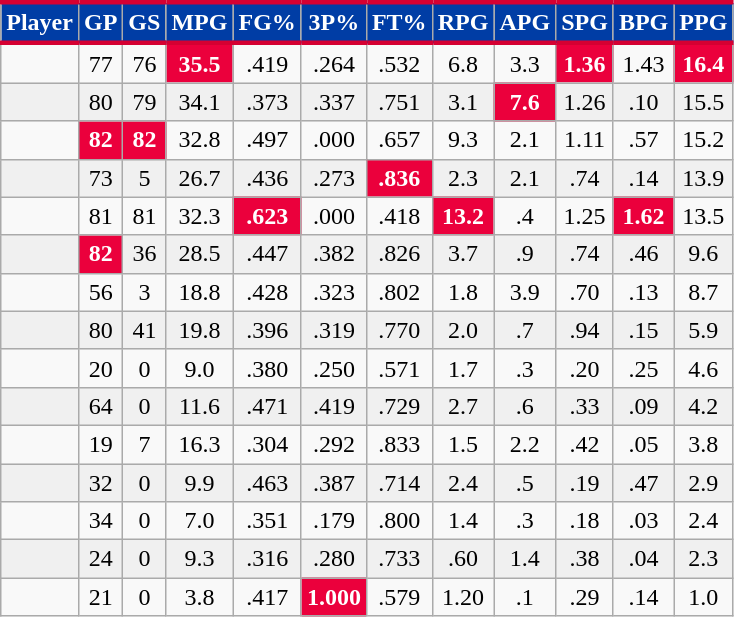<table class="wikitable sortable" style="text-align:right;">
<tr>
<th style="background:#003DA5; color:#FFFFFF; border-top:#D50032 3px solid; border-bottom:#D50032 3px solid;">Player</th>
<th style="background:#003DA5; color:#FFFFFF; border-top:#D50032 3px solid; border-bottom:#D50032 3px solid;">GP</th>
<th style="background:#003DA5; color:#FFFFFF; border-top:#D50032 3px solid; border-bottom:#D50032 3px solid;">GS</th>
<th style="background:#003DA5; color:#FFFFFF; border-top:#D50032 3px solid; border-bottom:#D50032 3px solid;">MPG</th>
<th style="background:#003DA5; color:#FFFFFF; border-top:#D50032 3px solid; border-bottom:#D50032 3px solid;">FG%</th>
<th style="background:#003DA5; color:#FFFFFF; border-top:#D50032 3px solid; border-bottom:#D50032 3px solid;">3P%</th>
<th style="background:#003DA5; color:#FFFFFF; border-top:#D50032 3px solid; border-bottom:#D50032 3px solid;">FT%</th>
<th style="background:#003DA5; color:#FFFFFF; border-top:#D50032 3px solid; border-bottom:#D50032 3px solid;">RPG</th>
<th style="background:#003DA5; color:#FFFFFF; border-top:#D50032 3px solid; border-bottom:#D50032 3px solid;">APG</th>
<th style="background:#003DA5; color:#FFFFFF; border-top:#D50032 3px solid; border-bottom:#D50032 3px solid;">SPG</th>
<th style="background:#003DA5; color:#FFFFFF; border-top:#D50032 3px solid; border-bottom:#D50032 3px solid;">BPG</th>
<th style="background:#003DA5; color:#FFFFFF; border-top:#D50032 3px solid; border-bottom:#D50032 3px solid;">PPG</th>
</tr>
<tr align="center" bgcolor="">
<td></td>
<td>77</td>
<td>76</td>
<td style="background:#eb003c;color:white;"><strong>35.5</strong></td>
<td>.419</td>
<td>.264</td>
<td>.532</td>
<td>6.8</td>
<td>3.3</td>
<td style="background:#eb003c;color:white;"><strong>1.36</strong></td>
<td>1.43</td>
<td style="background:#eb003c;color:white;"><strong>16.4</strong></td>
</tr>
<tr align="center" bgcolor="f0f0f0">
<td></td>
<td>80</td>
<td>79</td>
<td>34.1</td>
<td>.373</td>
<td>.337</td>
<td>.751</td>
<td>3.1</td>
<td style="background:#eb003c;color:white;"><strong>7.6</strong></td>
<td>1.26</td>
<td>.10</td>
<td>15.5</td>
</tr>
<tr align="center" bgcolor="">
<td></td>
<td style="background:#eb003c;color:white;"><strong>82</strong></td>
<td style="background:#eb003c;color:white;"><strong>82</strong></td>
<td>32.8</td>
<td>.497</td>
<td>.000</td>
<td>.657</td>
<td>9.3</td>
<td>2.1</td>
<td>1.11</td>
<td>.57</td>
<td>15.2</td>
</tr>
<tr align="center" bgcolor="f0f0f0">
<td></td>
<td>73</td>
<td>5</td>
<td>26.7</td>
<td>.436</td>
<td>.273</td>
<td style="background:#eb003c;color:white;"><strong>.836</strong></td>
<td>2.3</td>
<td>2.1</td>
<td>.74</td>
<td>.14</td>
<td>13.9</td>
</tr>
<tr align="center" bgcolor="">
<td></td>
<td>81</td>
<td>81</td>
<td>32.3</td>
<td style="background:#eb003c;color:white;"><strong>.623</strong></td>
<td>.000</td>
<td>.418</td>
<td style="background:#eb003c;color:white;"><strong>13.2</strong></td>
<td>.4</td>
<td>1.25</td>
<td style="background:#eb003c;color:white;"><strong>1.62</strong></td>
<td>13.5</td>
</tr>
<tr align="center" bgcolor="f0f0f0">
<td></td>
<td style="background:#eb003c;color:white;"><strong>82</strong></td>
<td>36</td>
<td>28.5</td>
<td>.447</td>
<td>.382</td>
<td>.826</td>
<td>3.7</td>
<td>.9</td>
<td>.74</td>
<td>.46</td>
<td>9.6</td>
</tr>
<tr align="center" bgcolor="">
<td></td>
<td>56</td>
<td>3</td>
<td>18.8</td>
<td>.428</td>
<td>.323</td>
<td>.802</td>
<td>1.8</td>
<td>3.9</td>
<td>.70</td>
<td>.13</td>
<td>8.7</td>
</tr>
<tr align="center" bgcolor="f0f0f0">
<td></td>
<td>80</td>
<td>41</td>
<td>19.8</td>
<td>.396</td>
<td>.319</td>
<td>.770</td>
<td>2.0</td>
<td>.7</td>
<td>.94</td>
<td>.15</td>
<td>5.9</td>
</tr>
<tr align="center" bgcolor="">
<td></td>
<td>20</td>
<td>0</td>
<td>9.0</td>
<td>.380</td>
<td>.250</td>
<td>.571</td>
<td>1.7</td>
<td>.3</td>
<td>.20</td>
<td>.25</td>
<td>4.6</td>
</tr>
<tr align="center" bgcolor="f0f0f0">
<td></td>
<td>64</td>
<td>0</td>
<td>11.6</td>
<td>.471</td>
<td>.419</td>
<td>.729</td>
<td>2.7</td>
<td>.6</td>
<td>.33</td>
<td>.09</td>
<td>4.2</td>
</tr>
<tr align="center" bgcolor="">
<td></td>
<td>19</td>
<td>7</td>
<td>16.3</td>
<td>.304</td>
<td>.292</td>
<td>.833</td>
<td>1.5</td>
<td>2.2</td>
<td>.42</td>
<td>.05</td>
<td>3.8</td>
</tr>
<tr align="center" bgcolor="f0f0f0">
<td></td>
<td>32</td>
<td>0</td>
<td>9.9</td>
<td>.463</td>
<td>.387</td>
<td>.714</td>
<td>2.4</td>
<td>.5</td>
<td>.19</td>
<td>.47</td>
<td>2.9</td>
</tr>
<tr align="center" bgcolor="">
<td></td>
<td>34</td>
<td>0</td>
<td>7.0</td>
<td>.351</td>
<td>.179</td>
<td>.800</td>
<td>1.4</td>
<td>.3</td>
<td>.18</td>
<td>.03</td>
<td>2.4</td>
</tr>
<tr align="center" bgcolor="f0f0f0">
<td></td>
<td>24</td>
<td>0</td>
<td>9.3</td>
<td>.316</td>
<td>.280</td>
<td>.733</td>
<td>.60</td>
<td>1.4</td>
<td>.38</td>
<td>.04</td>
<td>2.3</td>
</tr>
<tr align="center" bgcolor="">
<td></td>
<td>21</td>
<td>0</td>
<td>3.8</td>
<td>.417</td>
<td style="background:#eb003c;color:white;"><strong>1.000</strong></td>
<td>.579</td>
<td>1.20</td>
<td>.1</td>
<td>.29</td>
<td>.14</td>
<td>1.0</td>
</tr>
</table>
